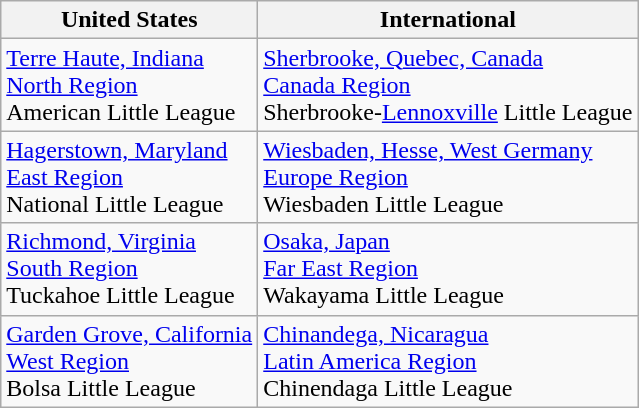<table class="wikitable">
<tr>
<th>United States</th>
<th>International</th>
</tr>
<tr>
<td> <a href='#'>Terre Haute, Indiana</a><br><a href='#'>North Region</a><br>American Little League</td>
<td> <a href='#'>Sherbrooke, Quebec, Canada</a><br><a href='#'>Canada Region</a><br>Sherbrooke-<a href='#'>Lennoxville</a> Little League</td>
</tr>
<tr>
<td> <a href='#'>Hagerstown, Maryland</a><br><a href='#'>East Region</a><br>National Little League</td>
<td> <a href='#'>Wiesbaden, Hesse, West Germany</a><br><a href='#'>Europe Region</a><br>Wiesbaden Little League</td>
</tr>
<tr>
<td> <a href='#'>Richmond, Virginia</a><br><a href='#'>South Region</a><br>Tuckahoe Little League</td>
<td> <a href='#'>Osaka, Japan</a><br><a href='#'>Far East Region</a><br>Wakayama Little League</td>
</tr>
<tr>
<td> <a href='#'>Garden Grove, California</a><br><a href='#'>West Region</a><br>Bolsa Little League</td>
<td> <a href='#'>Chinandega, Nicaragua</a><br><a href='#'>Latin America Region</a><br>Chinendaga Little League</td>
</tr>
</table>
